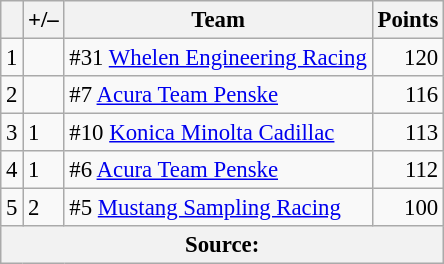<table class="wikitable" style="font-size: 95%;">
<tr>
<th scope="col"></th>
<th scope="col">+/–</th>
<th scope="col">Team</th>
<th scope="col">Points</th>
</tr>
<tr>
<td align=center>1</td>
<td align="left"></td>
<td> #31 <a href='#'>Whelen Engineering Racing</a></td>
<td align=right>120</td>
</tr>
<tr>
<td align=center>2</td>
<td align="left"></td>
<td> #7 <a href='#'>Acura Team Penske</a></td>
<td align=right>116</td>
</tr>
<tr>
<td align=center>3</td>
<td align="left"> 1</td>
<td> #10 <a href='#'>Konica Minolta Cadillac</a></td>
<td align=right>113</td>
</tr>
<tr>
<td align=center>4</td>
<td align="left"> 1</td>
<td> #6 <a href='#'>Acura Team Penske</a></td>
<td align=right>112</td>
</tr>
<tr>
<td align=center>5</td>
<td align="left"> 2</td>
<td> #5 <a href='#'>Mustang Sampling Racing</a></td>
<td align=right>100</td>
</tr>
<tr>
<th colspan=5>Source:</th>
</tr>
</table>
